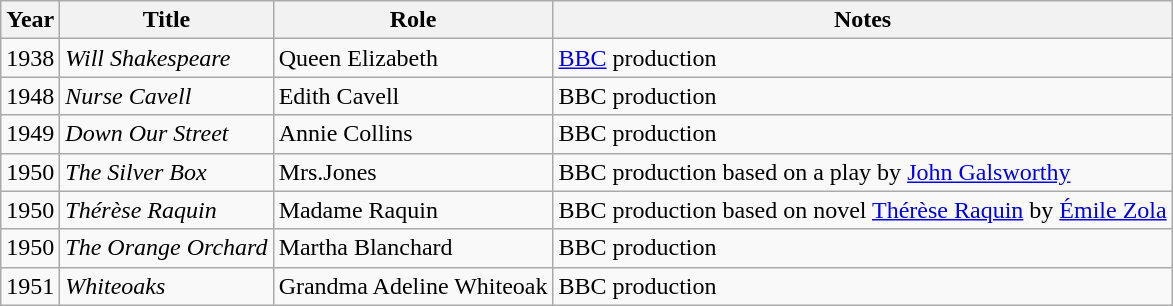<table class="wikitable sortable">
<tr>
<th>Year</th>
<th>Title</th>
<th>Role</th>
<th class="unsortable">Notes</th>
</tr>
<tr>
<td>1938</td>
<td><em>Will Shakespeare</em></td>
<td>Queen Elizabeth</td>
<td><a href='#'>BBC</a> production</td>
</tr>
<tr>
<td>1948</td>
<td><em>Nurse Cavell</em></td>
<td>Edith Cavell</td>
<td>BBC production</td>
</tr>
<tr>
<td>1949</td>
<td><em>Down Our Street</em></td>
<td>Annie Collins</td>
<td>BBC production</td>
</tr>
<tr>
<td>1950</td>
<td><em>The Silver Box</em></td>
<td>Mrs.Jones</td>
<td>BBC production based on a play by <a href='#'>John Galsworthy</a></td>
</tr>
<tr>
<td>1950</td>
<td><em>Thérèse Raquin</em></td>
<td>Madame Raquin</td>
<td>BBC production based on novel <a href='#'>Thérèse Raquin</a> by <a href='#'>Émile Zola</a></td>
</tr>
<tr>
<td>1950</td>
<td><em>The Orange Orchard</em></td>
<td>Martha Blanchard</td>
<td>BBC production</td>
</tr>
<tr>
<td>1951</td>
<td><em>Whiteoaks</em></td>
<td>Grandma Adeline Whiteoak</td>
<td>BBC production</td>
</tr>
</table>
